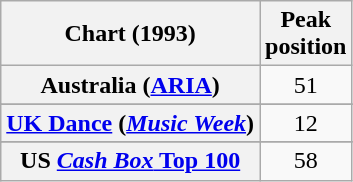<table class="wikitable sortable plainrowheaders" style="text-align:center">
<tr>
<th>Chart (1993)</th>
<th>Peak<br>position</th>
</tr>
<tr>
<th scope="row">Australia (<a href='#'>ARIA</a>)</th>
<td>51</td>
</tr>
<tr>
</tr>
<tr>
</tr>
<tr>
<th scope="row"><a href='#'>UK Dance</a> (<em><a href='#'>Music Week</a></em>)</th>
<td style="text-align:center;">12</td>
</tr>
<tr>
</tr>
<tr>
</tr>
<tr>
<th scope="row">US <a href='#'><em>Cash Box</em> Top 100</a></th>
<td style="text-align:center;">58</td>
</tr>
</table>
